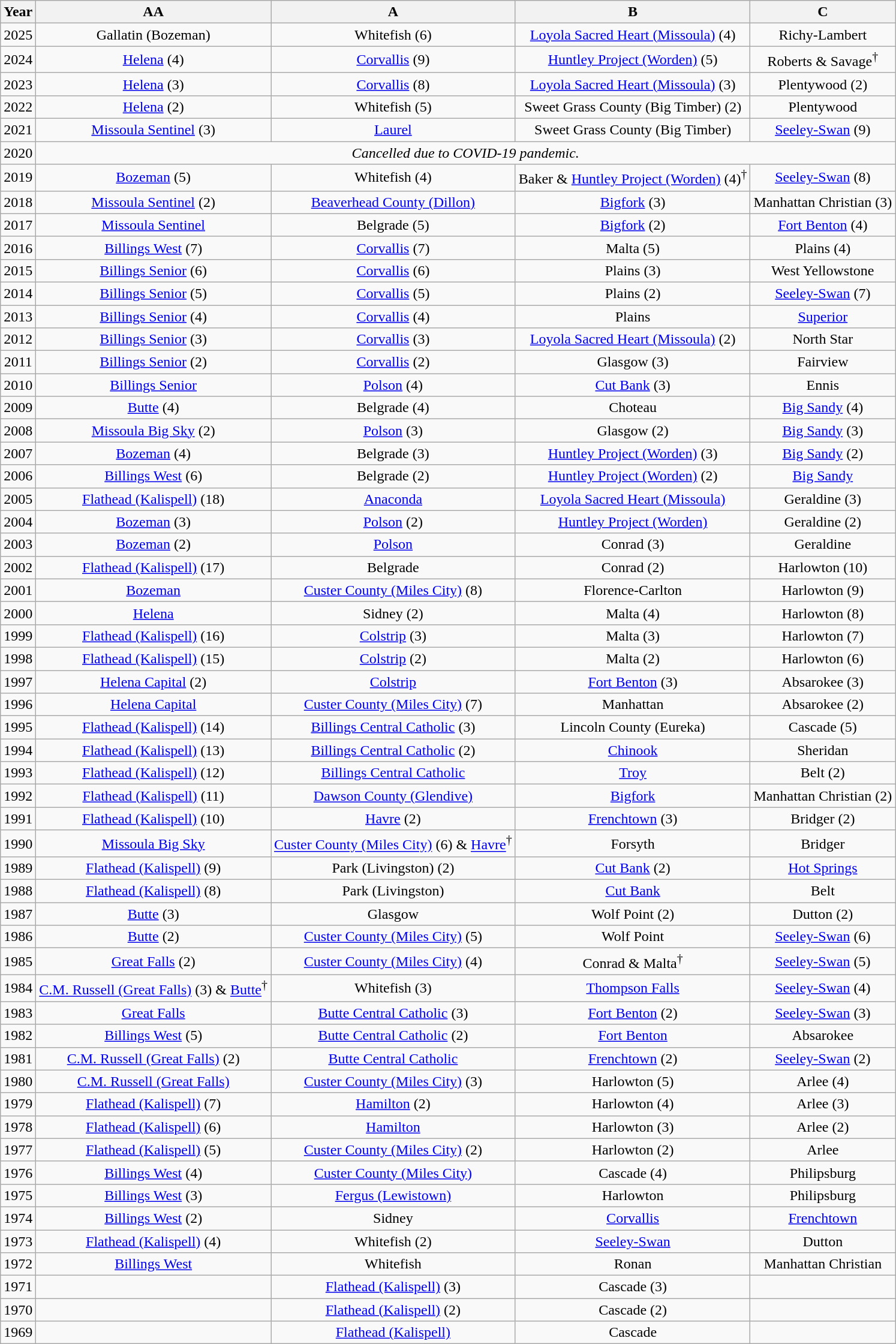<table class="wikitable" style="text-align:center">
<tr>
<th>Year</th>
<th>AA</th>
<th>A</th>
<th>B</th>
<th>C</th>
</tr>
<tr>
<td>2025</td>
<td>Gallatin (Bozeman)</td>
<td>Whitefish (6)</td>
<td><a href='#'>Loyola Sacred Heart (Missoula)</a> (4)</td>
<td>Richy-Lambert</td>
</tr>
<tr>
<td>2024</td>
<td><a href='#'>Helena</a> (4)</td>
<td><a href='#'>Corvallis</a> (9)</td>
<td><a href='#'>Huntley Project (Worden)</a> (5)</td>
<td>Roberts & Savage<sup>†</sup></td>
</tr>
<tr>
<td>2023</td>
<td><a href='#'>Helena</a> (3)</td>
<td><a href='#'>Corvallis</a> (8)</td>
<td><a href='#'>Loyola Sacred Heart (Missoula)</a> (3)</td>
<td>Plentywood (2)</td>
</tr>
<tr>
<td>2022</td>
<td><a href='#'>Helena</a> (2)</td>
<td>Whitefish (5)</td>
<td>Sweet Grass County (Big Timber) (2)</td>
<td>Plentywood</td>
</tr>
<tr>
<td>2021</td>
<td><a href='#'>Missoula Sentinel</a> (3)</td>
<td><a href='#'>Laurel</a></td>
<td>Sweet Grass County (Big Timber)</td>
<td><a href='#'>Seeley-Swan</a> (9)</td>
</tr>
<tr>
<td>2020</td>
<td colspan="4"><em>Cancelled due to COVID-19 pandemic.</em></td>
</tr>
<tr>
<td>2019</td>
<td><a href='#'>Bozeman</a> (5)</td>
<td>Whitefish (4)</td>
<td>Baker & <a href='#'>Huntley Project (Worden)</a> (4)<sup>†</sup></td>
<td><a href='#'>Seeley-Swan</a> (8)</td>
</tr>
<tr>
<td>2018</td>
<td><a href='#'>Missoula Sentinel</a> (2)</td>
<td><a href='#'>Beaverhead County (Dillon)</a></td>
<td><a href='#'>Bigfork</a> (3)</td>
<td>Manhattan Christian (3)</td>
</tr>
<tr>
<td>2017</td>
<td><a href='#'>Missoula Sentinel</a></td>
<td>Belgrade (5)</td>
<td><a href='#'>Bigfork</a> (2)</td>
<td><a href='#'>Fort Benton</a> (4)</td>
</tr>
<tr>
<td>2016</td>
<td><a href='#'>Billings West</a> (7)</td>
<td><a href='#'>Corvallis</a> (7)</td>
<td>Malta (5)</td>
<td>Plains (4)</td>
</tr>
<tr>
<td>2015</td>
<td><a href='#'>Billings Senior</a> (6)</td>
<td><a href='#'>Corvallis</a> (6)</td>
<td>Plains (3)</td>
<td>West Yellowstone</td>
</tr>
<tr>
<td>2014</td>
<td><a href='#'>Billings Senior</a> (5)</td>
<td><a href='#'>Corvallis</a> (5)</td>
<td>Plains (2)</td>
<td><a href='#'>Seeley-Swan</a> (7)</td>
</tr>
<tr>
<td>2013</td>
<td><a href='#'>Billings Senior</a> (4)</td>
<td><a href='#'>Corvallis</a> (4)</td>
<td>Plains</td>
<td><a href='#'>Superior</a></td>
</tr>
<tr>
<td>2012</td>
<td><a href='#'>Billings Senior</a> (3)</td>
<td><a href='#'>Corvallis</a> (3)</td>
<td><a href='#'>Loyola Sacred Heart (Missoula)</a> (2)</td>
<td>North Star</td>
</tr>
<tr>
<td>2011</td>
<td><a href='#'>Billings Senior</a> (2)</td>
<td><a href='#'>Corvallis</a> (2)</td>
<td>Glasgow (3)</td>
<td>Fairview</td>
</tr>
<tr>
<td>2010</td>
<td><a href='#'>Billings Senior</a></td>
<td><a href='#'>Polson</a> (4)</td>
<td><a href='#'>Cut Bank</a> (3)</td>
<td>Ennis</td>
</tr>
<tr>
<td>2009</td>
<td><a href='#'>Butte</a> (4)</td>
<td>Belgrade (4)</td>
<td>Choteau</td>
<td><a href='#'>Big Sandy</a> (4)</td>
</tr>
<tr>
<td>2008</td>
<td><a href='#'>Missoula Big Sky</a> (2)</td>
<td><a href='#'>Polson</a> (3)</td>
<td>Glasgow (2)</td>
<td><a href='#'>Big Sandy</a> (3)</td>
</tr>
<tr>
<td>2007</td>
<td><a href='#'>Bozeman</a> (4)</td>
<td>Belgrade (3)</td>
<td><a href='#'>Huntley Project (Worden)</a> (3)</td>
<td><a href='#'>Big Sandy</a> (2)</td>
</tr>
<tr>
<td>2006</td>
<td><a href='#'>Billings West</a> (6)</td>
<td>Belgrade (2)</td>
<td><a href='#'>Huntley Project (Worden)</a> (2)</td>
<td><a href='#'>Big Sandy</a></td>
</tr>
<tr>
<td>2005</td>
<td><a href='#'>Flathead (Kalispell)</a> (18)</td>
<td><a href='#'>Anaconda</a></td>
<td><a href='#'>Loyola Sacred Heart (Missoula)</a></td>
<td>Geraldine (3)</td>
</tr>
<tr>
<td>2004</td>
<td><a href='#'>Bozeman</a> (3)</td>
<td><a href='#'>Polson</a> (2)</td>
<td><a href='#'>Huntley Project (Worden)</a></td>
<td>Geraldine (2)</td>
</tr>
<tr>
<td>2003</td>
<td><a href='#'>Bozeman</a> (2)</td>
<td><a href='#'>Polson</a></td>
<td>Conrad (3)</td>
<td>Geraldine</td>
</tr>
<tr>
<td>2002</td>
<td><a href='#'>Flathead (Kalispell)</a> (17)</td>
<td>Belgrade</td>
<td>Conrad (2)</td>
<td>Harlowton (10)</td>
</tr>
<tr>
<td>2001</td>
<td><a href='#'>Bozeman</a></td>
<td><a href='#'>Custer County (Miles City)</a> (8)</td>
<td>Florence-Carlton</td>
<td>Harlowton (9)</td>
</tr>
<tr>
<td>2000</td>
<td><a href='#'>Helena</a></td>
<td>Sidney (2)</td>
<td>Malta (4)</td>
<td>Harlowton (8)</td>
</tr>
<tr>
<td>1999</td>
<td><a href='#'>Flathead (Kalispell)</a> (16)</td>
<td><a href='#'>Colstrip</a> (3)</td>
<td>Malta (3)</td>
<td>Harlowton (7)</td>
</tr>
<tr>
<td>1998</td>
<td><a href='#'>Flathead (Kalispell)</a> (15)</td>
<td><a href='#'>Colstrip</a> (2)</td>
<td>Malta (2)</td>
<td>Harlowton (6)</td>
</tr>
<tr>
<td>1997</td>
<td><a href='#'>Helena Capital</a> (2)</td>
<td><a href='#'>Colstrip</a></td>
<td><a href='#'>Fort Benton</a> (3)</td>
<td>Absarokee (3)</td>
</tr>
<tr>
<td>1996</td>
<td><a href='#'>Helena Capital</a></td>
<td><a href='#'>Custer County (Miles City)</a> (7)</td>
<td>Manhattan</td>
<td>Absarokee (2)</td>
</tr>
<tr>
<td>1995</td>
<td><a href='#'>Flathead (Kalispell)</a> (14)</td>
<td><a href='#'>Billings Central Catholic</a> (3)</td>
<td>Lincoln County (Eureka)</td>
<td>Cascade (5)</td>
</tr>
<tr>
<td>1994</td>
<td><a href='#'>Flathead (Kalispell)</a> (13)</td>
<td><a href='#'>Billings Central Catholic</a> (2)</td>
<td><a href='#'>Chinook</a></td>
<td>Sheridan</td>
</tr>
<tr>
<td>1993</td>
<td><a href='#'>Flathead (Kalispell)</a> (12)</td>
<td><a href='#'>Billings Central Catholic</a></td>
<td><a href='#'>Troy</a></td>
<td>Belt (2)</td>
</tr>
<tr>
<td>1992</td>
<td><a href='#'>Flathead (Kalispell)</a> (11)</td>
<td><a href='#'>Dawson County (Glendive)</a></td>
<td><a href='#'>Bigfork</a></td>
<td>Manhattan Christian (2)</td>
</tr>
<tr>
<td>1991</td>
<td><a href='#'>Flathead (Kalispell)</a> (10)</td>
<td><a href='#'>Havre</a> (2)</td>
<td><a href='#'>Frenchtown</a> (3)</td>
<td>Bridger (2)</td>
</tr>
<tr>
<td>1990</td>
<td><a href='#'>Missoula Big Sky</a></td>
<td><a href='#'>Custer County (Miles City)</a> (6) & <a href='#'>Havre</a><sup>†</sup></td>
<td>Forsyth</td>
<td>Bridger</td>
</tr>
<tr>
<td>1989</td>
<td><a href='#'>Flathead (Kalispell)</a> (9)</td>
<td>Park (Livingston) (2)</td>
<td><a href='#'>Cut Bank</a> (2)</td>
<td><a href='#'>Hot Springs</a></td>
</tr>
<tr>
<td>1988</td>
<td><a href='#'>Flathead (Kalispell)</a> (8)</td>
<td>Park (Livingston)</td>
<td><a href='#'>Cut Bank</a></td>
<td>Belt</td>
</tr>
<tr>
<td>1987</td>
<td><a href='#'>Butte</a> (3)</td>
<td>Glasgow</td>
<td>Wolf Point (2)</td>
<td>Dutton (2)</td>
</tr>
<tr>
<td>1986</td>
<td><a href='#'>Butte</a> (2)</td>
<td><a href='#'>Custer County (Miles City)</a> (5)</td>
<td>Wolf Point</td>
<td><a href='#'>Seeley-Swan</a> (6)</td>
</tr>
<tr>
<td>1985</td>
<td><a href='#'>Great Falls</a> (2)</td>
<td><a href='#'>Custer County (Miles City)</a> (4)</td>
<td>Conrad & Malta<sup>†</sup></td>
<td><a href='#'>Seeley-Swan</a> (5)</td>
</tr>
<tr>
<td>1984</td>
<td><a href='#'>C.M. Russell (Great Falls)</a> (3) & <a href='#'>Butte</a><sup>†</sup></td>
<td>Whitefish (3)</td>
<td><a href='#'>Thompson Falls</a></td>
<td><a href='#'>Seeley-Swan</a> (4)</td>
</tr>
<tr>
<td>1983</td>
<td><a href='#'>Great Falls</a></td>
<td><a href='#'>Butte Central Catholic</a> (3)</td>
<td><a href='#'>Fort Benton</a> (2)</td>
<td><a href='#'>Seeley-Swan</a> (3)</td>
</tr>
<tr>
<td>1982</td>
<td><a href='#'>Billings West</a> (5)</td>
<td><a href='#'>Butte Central Catholic</a> (2)</td>
<td><a href='#'>Fort Benton</a></td>
<td>Absarokee</td>
</tr>
<tr>
<td>1981</td>
<td><a href='#'>C.M. Russell (Great Falls)</a> (2)</td>
<td><a href='#'>Butte Central Catholic</a></td>
<td><a href='#'>Frenchtown</a> (2)</td>
<td><a href='#'>Seeley-Swan</a> (2)</td>
</tr>
<tr>
<td>1980</td>
<td><a href='#'>C.M. Russell (Great Falls)</a></td>
<td><a href='#'>Custer County (Miles City)</a> (3)</td>
<td>Harlowton (5)</td>
<td>Arlee (4)</td>
</tr>
<tr>
<td>1979</td>
<td><a href='#'>Flathead (Kalispell)</a> (7)</td>
<td><a href='#'>Hamilton</a> (2)</td>
<td>Harlowton (4)</td>
<td>Arlee (3)</td>
</tr>
<tr>
<td>1978</td>
<td><a href='#'>Flathead (Kalispell)</a> (6)</td>
<td><a href='#'>Hamilton</a></td>
<td>Harlowton (3)</td>
<td>Arlee (2)</td>
</tr>
<tr>
<td>1977</td>
<td><a href='#'>Flathead (Kalispell)</a> (5)</td>
<td><a href='#'>Custer County (Miles City)</a> (2)</td>
<td>Harlowton (2)</td>
<td>Arlee</td>
</tr>
<tr>
<td>1976</td>
<td><a href='#'>Billings West</a> (4)</td>
<td><a href='#'>Custer County (Miles City)</a></td>
<td>Cascade (4)</td>
<td>Philipsburg</td>
</tr>
<tr>
<td>1975</td>
<td><a href='#'>Billings West</a> (3)</td>
<td><a href='#'>Fergus (Lewistown)</a></td>
<td>Harlowton</td>
<td>Philipsburg</td>
</tr>
<tr>
<td>1974</td>
<td><a href='#'>Billings West</a> (2)</td>
<td>Sidney</td>
<td><a href='#'>Corvallis</a></td>
<td><a href='#'>Frenchtown</a></td>
</tr>
<tr>
<td>1973</td>
<td><a href='#'>Flathead (Kalispell)</a> (4)</td>
<td>Whitefish (2)</td>
<td><a href='#'>Seeley-Swan</a></td>
<td>Dutton</td>
</tr>
<tr>
<td>1972</td>
<td><a href='#'>Billings West</a></td>
<td>Whitefish</td>
<td>Ronan</td>
<td>Manhattan Christian</td>
</tr>
<tr>
<td>1971</td>
<td></td>
<td><a href='#'>Flathead (Kalispell)</a> (3)</td>
<td>Cascade (3)</td>
<td></td>
</tr>
<tr>
<td>1970</td>
<td></td>
<td><a href='#'>Flathead (Kalispell)</a> (2)</td>
<td>Cascade (2)</td>
<td></td>
</tr>
<tr>
<td>1969</td>
<td></td>
<td><a href='#'>Flathead (Kalispell)</a></td>
<td>Cascade</td>
<td></td>
</tr>
</table>
